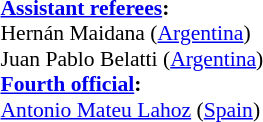<table width=50% style="font-size: 90%">
<tr>
<td><br><strong><a href='#'>Assistant referees</a>:</strong>
<br>Hernán Maidana (<a href='#'>Argentina</a>)
<br>Juan Pablo Belatti (<a href='#'>Argentina</a>)
<br><strong><a href='#'>Fourth official</a>:</strong>
<br><a href='#'>Antonio Mateu Lahoz</a> (<a href='#'>Spain</a>)</td>
</tr>
</table>
